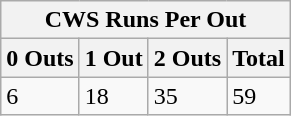<table class="wikitable">
<tr>
<th colspan="5">CWS Runs Per Out</th>
</tr>
<tr>
<th>0 Outs</th>
<th>1 Out</th>
<th>2 Outs</th>
<th>Total</th>
</tr>
<tr>
<td>6</td>
<td>18</td>
<td>35</td>
<td>59</td>
</tr>
</table>
